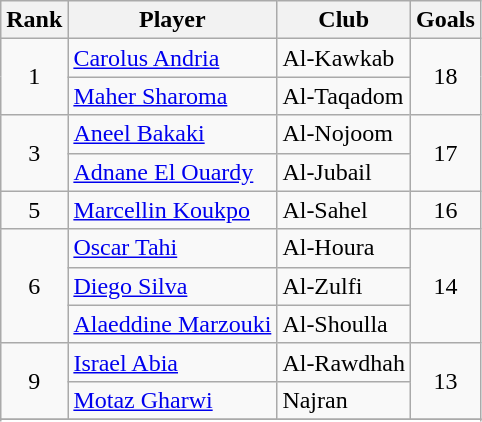<table class="wikitable" style="text-align:center">
<tr>
<th>Rank</th>
<th>Player</th>
<th>Club</th>
<th>Goals</th>
</tr>
<tr>
<td rowspan=2>1</td>
<td align="left"> <a href='#'>Carolus Andria</a></td>
<td align="left">Al-Kawkab</td>
<td rowspan=2>18</td>
</tr>
<tr>
<td align="left"> <a href='#'>Maher Sharoma</a></td>
<td align="left">Al-Taqadom</td>
</tr>
<tr>
<td rowspan=2>3</td>
<td align="left"> <a href='#'>Aneel Bakaki</a></td>
<td align="left">Al-Nojoom</td>
<td rowspan=2>17</td>
</tr>
<tr>
<td align="left"> <a href='#'>Adnane El Ouardy</a></td>
<td align="left">Al-Jubail</td>
</tr>
<tr>
<td>5</td>
<td align="left"> <a href='#'>Marcellin Koukpo</a></td>
<td align="left">Al-Sahel</td>
<td>16</td>
</tr>
<tr>
<td rowspan=3>6</td>
<td align="left"> <a href='#'>Oscar Tahi</a></td>
<td align="left">Al-Houra</td>
<td rowspan=3>14</td>
</tr>
<tr>
<td align="left"> <a href='#'>Diego Silva</a></td>
<td align="left">Al-Zulfi</td>
</tr>
<tr>
<td align="left"> <a href='#'>Alaeddine Marzouki</a></td>
<td align="left">Al-Shoulla</td>
</tr>
<tr>
<td rowspan=2>9</td>
<td align="left"> <a href='#'>Israel Abia</a></td>
<td align="left">Al-Rawdhah</td>
<td rowspan=2>13</td>
</tr>
<tr>
<td align="left"> <a href='#'>Motaz Gharwi</a></td>
<td align="left">Najran</td>
</tr>
<tr>
</tr>
<tr>
</tr>
</table>
